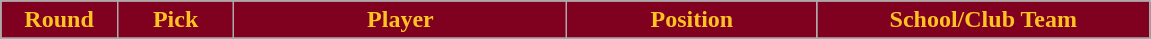<table class="wikitable sortable sortable">
<tr>
<th style="background:#800020;color:#ffc322;" width="7%">Round</th>
<th style="background:#800020;color:#ffc322;" width="7%">Pick</th>
<th style="background:#800020;color:#ffc322;" width="20%">Player</th>
<th style="background:#800020;color:#ffc322;" width="15%">Position</th>
<th style="background:#800020;color:#ffc322;" width="20%">School/Club Team</th>
</tr>
<tr>
</tr>
</table>
